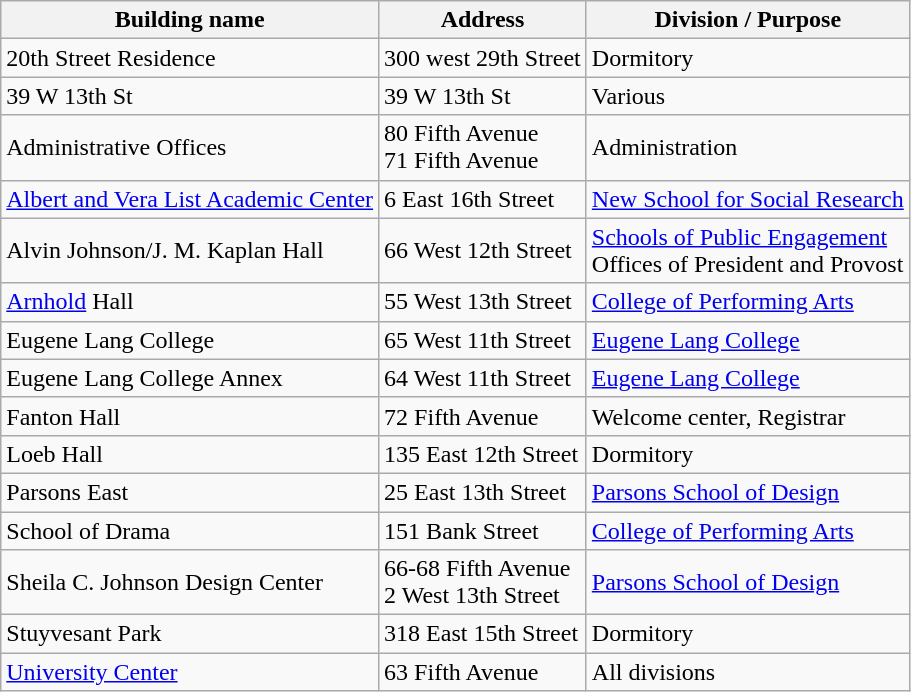<table class="wikitable">
<tr>
<th style="font-weight: bold;">Building name</th>
<th style="font-weight: bold;">Address</th>
<th style="font-weight: bold;">Division / Purpose</th>
</tr>
<tr>
<td>20th Street Residence</td>
<td>300 west 29th Street</td>
<td>Dormitory</td>
</tr>
<tr>
<td>39 W 13th St</td>
<td>39 W 13th St</td>
<td>Various</td>
</tr>
<tr>
<td>Administrative Offices</td>
<td>80 Fifth Avenue<br>71 Fifth Avenue</td>
<td>Administration</td>
</tr>
<tr>
<td><a href='#'>Albert and Vera List Academic Center</a></td>
<td>6 East 16th Street</td>
<td><a href='#'>New School for Social Research</a></td>
</tr>
<tr>
<td>Alvin Johnson/J. M. Kaplan Hall</td>
<td>66 West 12th Street</td>
<td><a href='#'>Schools of Public Engagement</a><br>Offices of President and Provost</td>
</tr>
<tr>
<td><a href='#'>Arnhold</a> Hall</td>
<td>55 West 13th Street</td>
<td><a href='#'>College of Performing Arts</a></td>
</tr>
<tr>
<td>Eugene Lang College</td>
<td>65 West 11th Street</td>
<td><a href='#'>Eugene Lang College</a></td>
</tr>
<tr>
<td>Eugene Lang College Annex</td>
<td>64 West 11th Street</td>
<td><a href='#'>Eugene Lang College</a></td>
</tr>
<tr>
<td>Fanton Hall</td>
<td>72 Fifth Avenue</td>
<td>Welcome center, Registrar</td>
</tr>
<tr>
<td>Loeb Hall</td>
<td>135 East 12th Street</td>
<td>Dormitory</td>
</tr>
<tr>
<td>Parsons East</td>
<td>25 East 13th Street</td>
<td><a href='#'>Parsons School of Design</a></td>
</tr>
<tr>
<td>School of Drama</td>
<td>151 Bank Street</td>
<td><a href='#'>College of Performing Arts</a></td>
</tr>
<tr>
<td>Sheila C. Johnson Design Center</td>
<td>66-68 Fifth Avenue<br>2 West 13th Street</td>
<td><a href='#'>Parsons School of Design</a></td>
</tr>
<tr>
<td>Stuyvesant Park</td>
<td>318 East 15th Street</td>
<td>Dormitory</td>
</tr>
<tr>
<td><a href='#'>University Center</a></td>
<td>63 Fifth Avenue</td>
<td>All divisions</td>
</tr>
</table>
